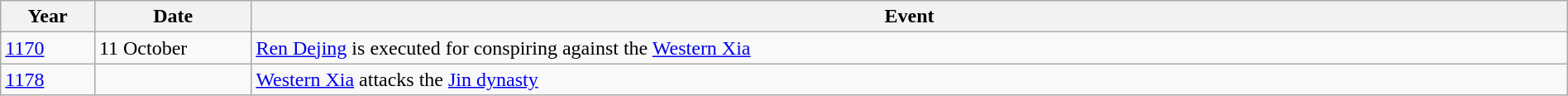<table class="wikitable" width="100%">
<tr>
<th style="width:6%">Year</th>
<th style="width:10%">Date</th>
<th>Event</th>
</tr>
<tr>
<td><a href='#'>1170</a></td>
<td>11 October</td>
<td><a href='#'>Ren Dejing</a> is executed for conspiring against the <a href='#'>Western Xia</a></td>
</tr>
<tr>
<td><a href='#'>1178</a></td>
<td></td>
<td><a href='#'>Western Xia</a> attacks the <a href='#'>Jin dynasty</a></td>
</tr>
</table>
